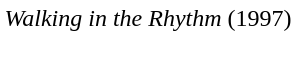<table class="collapsible collapsed" style="text-align:left; background-color:white;">
<tr>
<td><em>Walking in the Rhythm</em> (1997)</td>
</tr>
<tr>
<td><br></td>
</tr>
</table>
